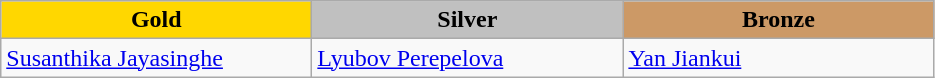<table class="wikitable" style="text-align:left">
<tr align="center">
<td width=200 bgcolor=gold><strong>Gold</strong></td>
<td width=200 bgcolor=silver><strong>Silver</strong></td>
<td width=200 bgcolor=CC9966><strong>Bronze</strong></td>
</tr>
<tr>
<td><a href='#'>Susanthika Jayasinghe</a><br><em></em></td>
<td><a href='#'>Lyubov Perepelova</a><br><em></em></td>
<td><a href='#'>Yan Jiankui</a><br><em></em></td>
</tr>
</table>
